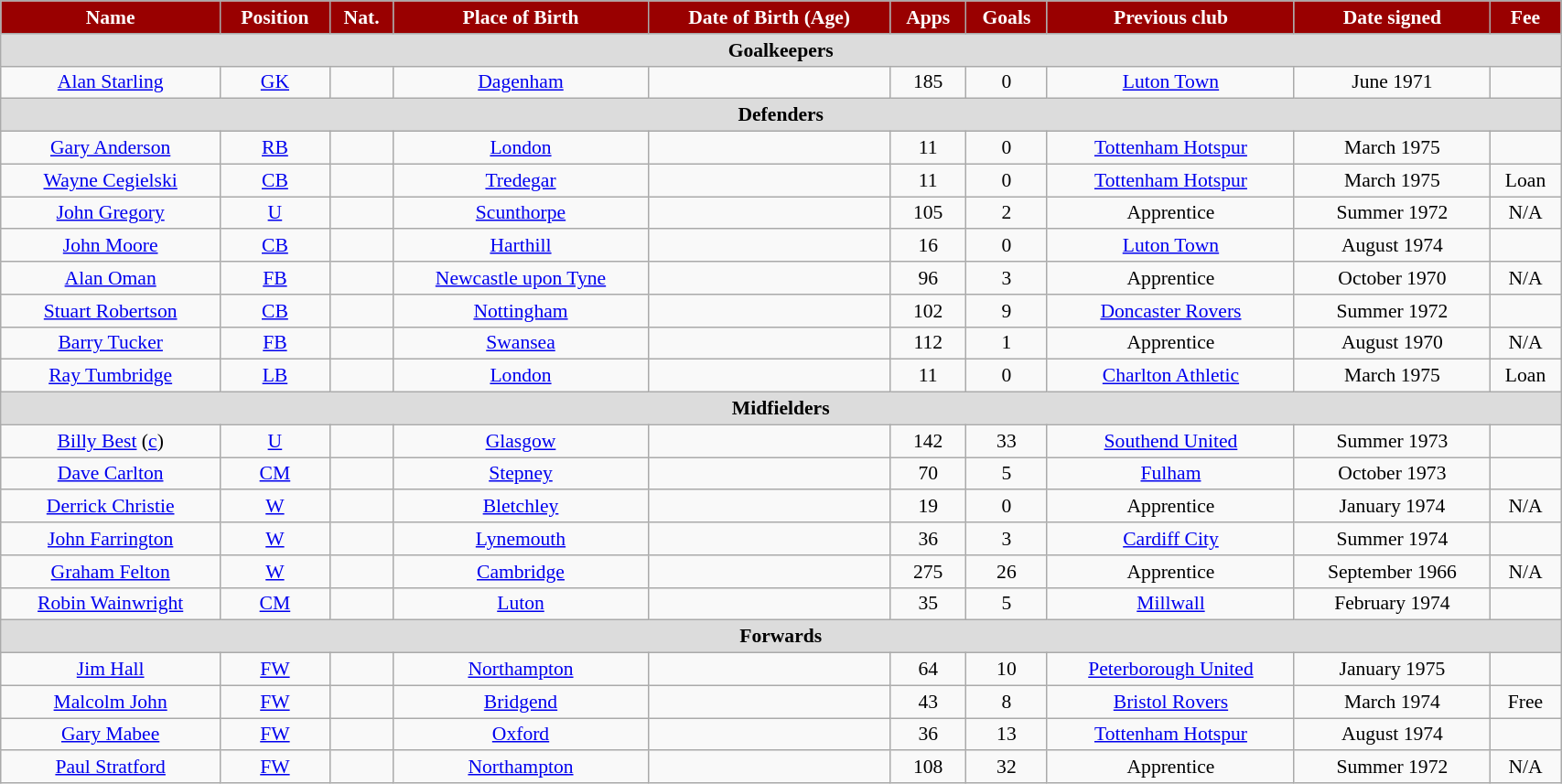<table class="wikitable" style="text-align:center; font-size:90%; width:90%;">
<tr>
<th style="background:#900; color:#FFF; text-align:center;">Name</th>
<th style="background:#900; color:#FFF; text-align:center;">Position</th>
<th style="background:#900; color:#FFF; text-align:center;">Nat.</th>
<th style="background:#900; color:#FFF; text-align:center;">Place of Birth</th>
<th style="background:#900; color:#FFF; text-align:center;">Date of Birth (Age)</th>
<th style="background:#900; color:#FFF; text-align:center;">Apps</th>
<th style="background:#900; color:#FFF; text-align:center;">Goals</th>
<th style="background:#900; color:#FFF; text-align:center;">Previous club</th>
<th style="background:#900; color:#FFF; text-align:center;">Date signed</th>
<th style="background:#900; color:#FFF; text-align:center;">Fee</th>
</tr>
<tr>
<th colspan="12" style="background:#dcdcdc; text-align:center;">Goalkeepers</th>
</tr>
<tr>
<td><a href='#'>Alan Starling</a></td>
<td><a href='#'>GK</a></td>
<td></td>
<td><a href='#'>Dagenham</a></td>
<td></td>
<td>185</td>
<td>0</td>
<td><a href='#'>Luton Town</a></td>
<td>June 1971</td>
<td></td>
</tr>
<tr>
<th colspan="12" style="background:#dcdcdc; text-align:center;">Defenders</th>
</tr>
<tr>
<td><a href='#'>Gary Anderson</a></td>
<td><a href='#'>RB</a></td>
<td></td>
<td><a href='#'>London</a></td>
<td></td>
<td>11</td>
<td>0</td>
<td><a href='#'>Tottenham Hotspur</a></td>
<td>March 1975</td>
<td></td>
</tr>
<tr>
<td><a href='#'>Wayne Cegielski</a></td>
<td><a href='#'>CB</a></td>
<td></td>
<td><a href='#'>Tredegar</a></td>
<td></td>
<td>11</td>
<td>0</td>
<td><a href='#'>Tottenham Hotspur</a></td>
<td>March 1975</td>
<td>Loan</td>
</tr>
<tr>
<td><a href='#'>John Gregory</a></td>
<td><a href='#'>U</a></td>
<td></td>
<td><a href='#'>Scunthorpe</a></td>
<td></td>
<td>105</td>
<td>2</td>
<td>Apprentice</td>
<td>Summer 1972</td>
<td>N/A</td>
</tr>
<tr>
<td><a href='#'>John Moore</a></td>
<td><a href='#'>CB</a></td>
<td></td>
<td><a href='#'>Harthill</a></td>
<td></td>
<td>16</td>
<td>0</td>
<td><a href='#'>Luton Town</a></td>
<td>August 1974</td>
<td></td>
</tr>
<tr>
<td><a href='#'>Alan Oman</a></td>
<td><a href='#'>FB</a></td>
<td></td>
<td><a href='#'>Newcastle upon Tyne</a></td>
<td></td>
<td>96</td>
<td>3</td>
<td>Apprentice</td>
<td>October 1970</td>
<td>N/A</td>
</tr>
<tr>
<td><a href='#'>Stuart Robertson</a></td>
<td><a href='#'>CB</a></td>
<td></td>
<td><a href='#'>Nottingham</a></td>
<td></td>
<td>102</td>
<td>9</td>
<td><a href='#'>Doncaster Rovers</a></td>
<td>Summer 1972</td>
<td></td>
</tr>
<tr>
<td><a href='#'>Barry Tucker</a></td>
<td><a href='#'>FB</a></td>
<td></td>
<td><a href='#'>Swansea</a></td>
<td></td>
<td>112</td>
<td>1</td>
<td>Apprentice</td>
<td>August 1970</td>
<td>N/A</td>
</tr>
<tr>
<td><a href='#'>Ray Tumbridge</a></td>
<td><a href='#'>LB</a></td>
<td></td>
<td><a href='#'>London</a></td>
<td></td>
<td>11</td>
<td>0</td>
<td><a href='#'>Charlton Athletic</a></td>
<td>March 1975</td>
<td>Loan</td>
</tr>
<tr>
<th colspan="12" style="background:#dcdcdc; text-align:center;">Midfielders</th>
</tr>
<tr>
<td><a href='#'>Billy Best</a> (<a href='#'>c</a>)</td>
<td><a href='#'>U</a></td>
<td></td>
<td><a href='#'>Glasgow</a></td>
<td></td>
<td>142</td>
<td>33</td>
<td><a href='#'>Southend United</a></td>
<td>Summer 1973</td>
<td></td>
</tr>
<tr>
<td><a href='#'>Dave Carlton</a></td>
<td><a href='#'>CM</a></td>
<td></td>
<td><a href='#'>Stepney</a></td>
<td></td>
<td>70</td>
<td>5</td>
<td><a href='#'>Fulham</a></td>
<td>October 1973</td>
<td></td>
</tr>
<tr>
<td><a href='#'>Derrick Christie</a></td>
<td><a href='#'>W</a></td>
<td></td>
<td><a href='#'>Bletchley</a></td>
<td></td>
<td>19</td>
<td>0</td>
<td>Apprentice</td>
<td>January 1974</td>
<td>N/A</td>
</tr>
<tr>
<td><a href='#'>John Farrington</a></td>
<td><a href='#'>W</a></td>
<td></td>
<td><a href='#'>Lynemouth</a></td>
<td></td>
<td>36</td>
<td>3</td>
<td><a href='#'>Cardiff City</a></td>
<td>Summer 1974</td>
<td></td>
</tr>
<tr>
<td><a href='#'>Graham Felton</a></td>
<td><a href='#'>W</a></td>
<td></td>
<td><a href='#'>Cambridge</a></td>
<td></td>
<td>275</td>
<td>26</td>
<td>Apprentice</td>
<td>September 1966</td>
<td>N/A</td>
</tr>
<tr>
<td><a href='#'>Robin Wainwright</a></td>
<td><a href='#'>CM</a></td>
<td></td>
<td><a href='#'>Luton</a></td>
<td></td>
<td>35</td>
<td>5</td>
<td><a href='#'>Millwall</a></td>
<td>February 1974</td>
<td></td>
</tr>
<tr>
<th colspan="12" style="background:#dcdcdc; text-align:center;">Forwards</th>
</tr>
<tr>
<td><a href='#'>Jim Hall</a></td>
<td><a href='#'>FW</a></td>
<td></td>
<td><a href='#'>Northampton</a></td>
<td></td>
<td>64</td>
<td>10</td>
<td><a href='#'>Peterborough United</a></td>
<td>January 1975</td>
<td></td>
</tr>
<tr>
<td><a href='#'>Malcolm John</a></td>
<td><a href='#'>FW</a></td>
<td></td>
<td><a href='#'>Bridgend</a></td>
<td></td>
<td>43</td>
<td>8</td>
<td><a href='#'>Bristol Rovers</a></td>
<td>March 1974</td>
<td>Free</td>
</tr>
<tr>
<td><a href='#'>Gary Mabee</a></td>
<td><a href='#'>FW</a></td>
<td></td>
<td><a href='#'>Oxford</a></td>
<td></td>
<td>36</td>
<td>13</td>
<td><a href='#'>Tottenham Hotspur</a></td>
<td>August 1974</td>
<td></td>
</tr>
<tr>
<td><a href='#'>Paul Stratford</a></td>
<td><a href='#'>FW</a></td>
<td></td>
<td><a href='#'>Northampton</a></td>
<td></td>
<td>108</td>
<td>32</td>
<td>Apprentice</td>
<td>Summer 1972</td>
<td>N/A</td>
</tr>
</table>
